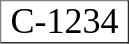<table border=1 cellpadding=0 cellspacing=0>
<tr size=35>
<td style="background:#02219F; font-size: 7pt; color: white; line-height: 180%; border: hidden;"> </td>
<td style="background:white; font-size: 18pt; color: black; border: hidden;"> C-1234 </td>
</tr>
</table>
